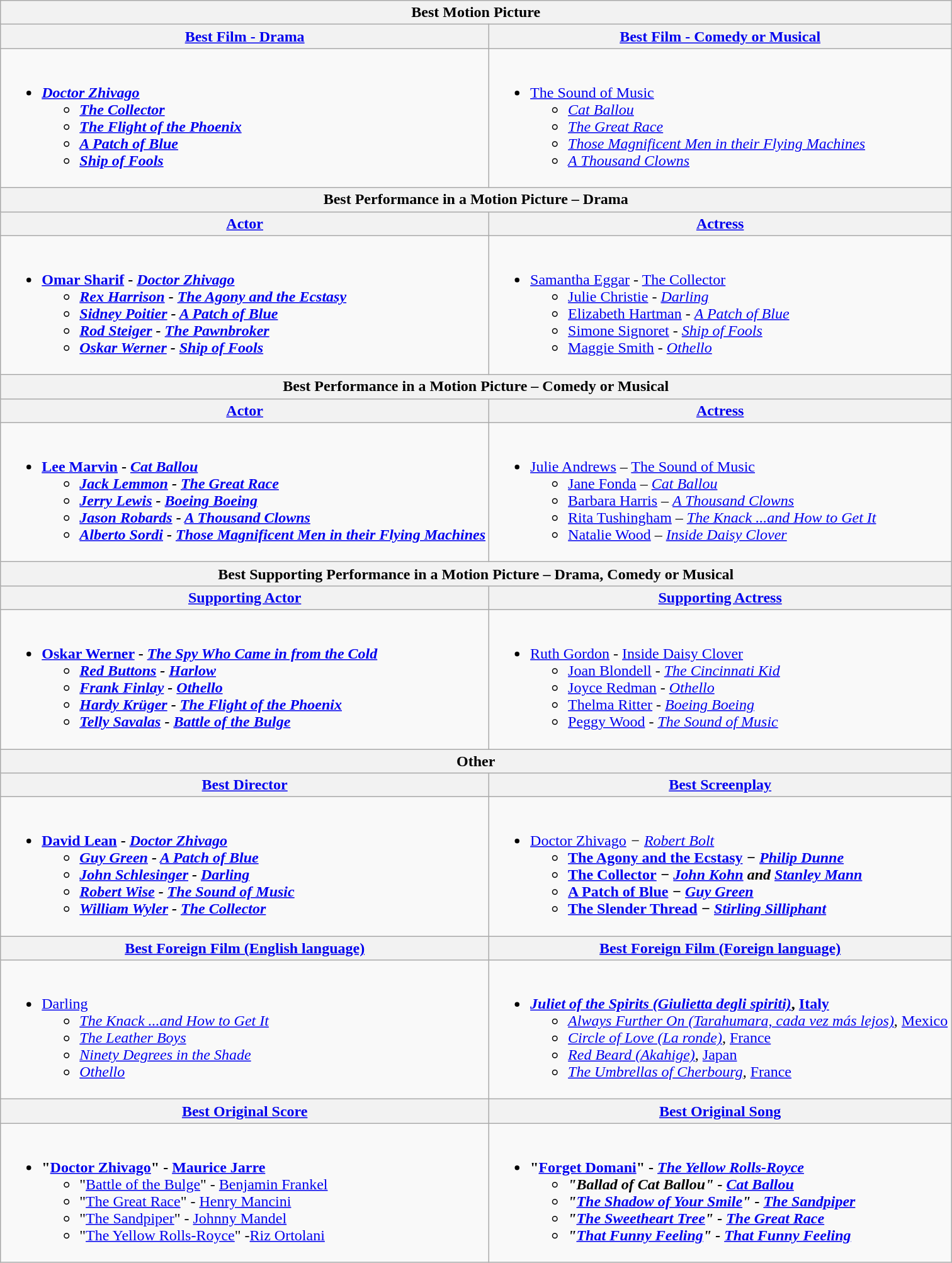<table class="wikitable" style="width=100%">
<tr>
<th colspan="2">Best Motion Picture</th>
</tr>
<tr>
<th style="width=50%"><a href='#'>Best Film - Drama</a></th>
<th style="width=50%"><a href='#'>Best Film - Comedy or Musical</a></th>
</tr>
<tr>
<td valign="top"><br><ul><li><strong> <em><a href='#'>Doctor Zhivago</a><strong><em><ul><li></em><a href='#'>The Collector</a><em></li><li></em><a href='#'>The Flight of the Phoenix</a><em></li><li></em><a href='#'>A Patch of Blue</a><em></li><li></em><a href='#'>Ship of Fools</a><em></li></ul></li></ul></td>
<td valign="top"><br><ul><li></strong> </em><a href='#'>The Sound of Music</a></em></strong><ul><li><em><a href='#'>Cat Ballou</a></em></li><li><em><a href='#'>The Great Race</a></em></li><li><em><a href='#'>Those Magnificent Men in their Flying Machines</a></em></li><li><em><a href='#'>A Thousand Clowns</a></em></li></ul></li></ul></td>
</tr>
<tr>
<th colspan="2">Best Performance in a Motion Picture – Drama</th>
</tr>
<tr>
<th><a href='#'>Actor</a></th>
<th><a href='#'>Actress</a></th>
</tr>
<tr>
<td valign="top"><br><ul><li><strong> <a href='#'>Omar Sharif</a> - <em><a href='#'>Doctor Zhivago</a><strong><em><ul><li><a href='#'>Rex Harrison</a> - </em><a href='#'>The Agony and the Ecstasy</a><em></li><li><a href='#'>Sidney Poitier</a> - </em><a href='#'>A Patch of Blue</a><em></li><li><a href='#'>Rod Steiger</a> - </em><a href='#'>The Pawnbroker</a><em></li><li><a href='#'>Oskar Werner</a> - </em><a href='#'>Ship of Fools</a><em></li></ul></li></ul></td>
<td valign="top"><br><ul><li></strong> <a href='#'>Samantha Eggar</a> - </em><a href='#'>The Collector</a></em></strong><ul><li><a href='#'>Julie Christie</a> - <em><a href='#'>Darling</a></em></li><li><a href='#'>Elizabeth Hartman</a> - <em><a href='#'>A Patch of Blue</a></em></li><li><a href='#'>Simone Signoret</a> - <em><a href='#'>Ship of Fools</a></em></li><li><a href='#'>Maggie Smith</a> - <em><a href='#'>Othello</a></em></li></ul></li></ul></td>
</tr>
<tr>
<th colspan="2">Best Performance in a Motion Picture – Comedy or Musical</th>
</tr>
<tr>
<th><a href='#'>Actor</a></th>
<th><a href='#'>Actress</a></th>
</tr>
<tr>
<td valign="top"><br><ul><li><strong> <a href='#'>Lee Marvin</a> - <em><a href='#'>Cat Ballou</a><strong><em><ul><li><a href='#'>Jack Lemmon</a> - </em><a href='#'>The Great Race</a><em></li><li><a href='#'>Jerry Lewis</a> - </em><a href='#'>Boeing Boeing</a><em></li><li><a href='#'>Jason Robards</a> - </em><a href='#'>A Thousand Clowns</a><em></li><li><a href='#'>Alberto Sordi</a> - </em><a href='#'>Those Magnificent Men in their Flying Machines</a><em></li></ul></li></ul></td>
<td valign="top"><br><ul><li></strong> <a href='#'>Julie Andrews</a> – </em><a href='#'>The Sound of Music</a></em></strong><ul><li><a href='#'>Jane Fonda</a> – <em><a href='#'>Cat Ballou</a></em></li><li><a href='#'>Barbara Harris</a> – <em><a href='#'>A Thousand Clowns</a></em></li><li><a href='#'>Rita Tushingham</a> – <em><a href='#'>The Knack ...and How to Get It</a></em></li><li><a href='#'>Natalie Wood</a> – <em><a href='#'>Inside Daisy Clover</a></em></li></ul></li></ul></td>
</tr>
<tr>
<th colspan="2">Best Supporting Performance in a Motion Picture – Drama, Comedy or Musical</th>
</tr>
<tr>
<th><a href='#'>Supporting Actor</a></th>
<th><a href='#'>Supporting Actress</a></th>
</tr>
<tr>
<td valign="top"><br><ul><li><strong> <a href='#'>Oskar Werner</a> - <em><a href='#'>The Spy Who Came in from the Cold</a><strong><em><ul><li><a href='#'>Red Buttons</a> - </em><a href='#'>Harlow</a><em></li><li><a href='#'>Frank Finlay</a> - </em><a href='#'>Othello</a><em></li><li><a href='#'>Hardy Krüger</a> - </em><a href='#'>The Flight of the Phoenix</a><em></li><li><a href='#'>Telly Savalas</a> - </em><a href='#'>Battle of the Bulge</a><em></li></ul></li></ul></td>
<td valign="top"><br><ul><li></strong> <a href='#'>Ruth Gordon</a> - </em><a href='#'>Inside Daisy Clover</a></em></strong><ul><li><a href='#'>Joan Blondell</a> - <em><a href='#'>The Cincinnati Kid</a></em></li><li><a href='#'>Joyce Redman</a> - <em><a href='#'>Othello</a></em></li><li><a href='#'>Thelma Ritter</a> - <em><a href='#'>Boeing Boeing</a></em></li><li><a href='#'>Peggy Wood</a> - <em><a href='#'>The Sound of Music</a></em></li></ul></li></ul></td>
</tr>
<tr>
<th colspan=2>Other</th>
</tr>
<tr>
<th><a href='#'>Best Director</a></th>
<th><a href='#'>Best Screenplay</a></th>
</tr>
<tr>
<td valign="top"><br><ul><li><strong> <a href='#'>David Lean</a> - <em><a href='#'>Doctor Zhivago</a><strong><em><ul><li><a href='#'>Guy Green</a> - </em><a href='#'>A Patch of Blue</a><em></li><li><a href='#'>John Schlesinger</a> - </em><a href='#'>Darling</a><em></li><li><a href='#'>Robert Wise</a> - </em><a href='#'>The Sound of Music</a><em></li><li><a href='#'>William Wyler</a> - </em><a href='#'>The Collector</a><em></li></ul></li></ul></td>
<td valign="top"><br><ul><li></strong> </em><a href='#'>Doctor Zhivago</a><em> − <a href='#'>Robert Bolt</a><strong><ul><li></em><a href='#'>The Agony and the Ecstasy</a><em> − <a href='#'>Philip Dunne</a></li><li></em><a href='#'>The Collector</a><em> − <a href='#'>John Kohn</a> and <a href='#'>Stanley Mann</a></li><li></em><a href='#'>A Patch of Blue</a><em> − <a href='#'>Guy Green</a></li><li></em><a href='#'>The Slender Thread</a><em> − <a href='#'>Stirling Silliphant</a></li></ul></li></ul></td>
</tr>
<tr>
<th><a href='#'>Best Foreign Film (English language)</a></th>
<th><a href='#'>Best Foreign Film (Foreign language)</a></th>
</tr>
<tr>
<td valign="top"><br><ul><li></strong> </em><a href='#'>Darling</a></em></strong><ul><li><em><a href='#'>The Knack ...and How to Get It</a></em></li><li><em><a href='#'>The Leather Boys</a></em></li><li><em><a href='#'>Ninety Degrees in the Shade</a></em></li><li><em><a href='#'>Othello</a></em></li></ul></li></ul></td>
<td valign="top"><br><ul><li><strong> <em><a href='#'>Juliet of the Spirits (Giulietta degli spiriti)</a></em>, <a href='#'>Italy</a></strong><ul><li><em><a href='#'>Always Further On (Tarahumara, cada vez más lejos)</a></em>, <a href='#'>Mexico</a></li><li><em><a href='#'>Circle of Love (La ronde)</a></em>, <a href='#'>France</a></li><li><em><a href='#'>Red Beard (Akahige)</a></em>, <a href='#'>Japan</a></li><li><em><a href='#'>The Umbrellas of Cherbourg</a></em>, <a href='#'>France</a></li></ul></li></ul></td>
</tr>
<tr>
<th><a href='#'>Best Original Score</a></th>
<th><a href='#'>Best Original Song</a></th>
</tr>
<tr>
<td valign="top"><br><ul><li><strong> "<a href='#'>Doctor Zhivago</a>" - <a href='#'>Maurice Jarre</a></strong><ul><li>"<a href='#'>Battle of the Bulge</a>" - <a href='#'>Benjamin Frankel</a></li><li>"<a href='#'>The Great Race</a>" - <a href='#'>Henry Mancini</a></li><li>"<a href='#'>The Sandpiper</a>" - <a href='#'>Johnny Mandel</a></li><li>"<a href='#'>The Yellow Rolls-Royce</a>" -<a href='#'>Riz Ortolani</a></li></ul></li></ul></td>
<td valign="top"><br><ul><li><strong> "<a href='#'>Forget Domani</a>" - <em><a href='#'>The Yellow Rolls-Royce</a><strong><em><ul><li>"Ballad of Cat Ballou" - </em><a href='#'>Cat Ballou</a><em></li><li>"<a href='#'>The Shadow of Your Smile</a>" - </em><a href='#'>The Sandpiper</a><em></li><li>"<a href='#'>The Sweetheart Tree</a>" - </em><a href='#'>The Great Race</a><em></li><li>"<a href='#'>That Funny Feeling</a>" - </em><a href='#'>That Funny Feeling</a><em></li></ul></li></ul></td>
</tr>
</table>
